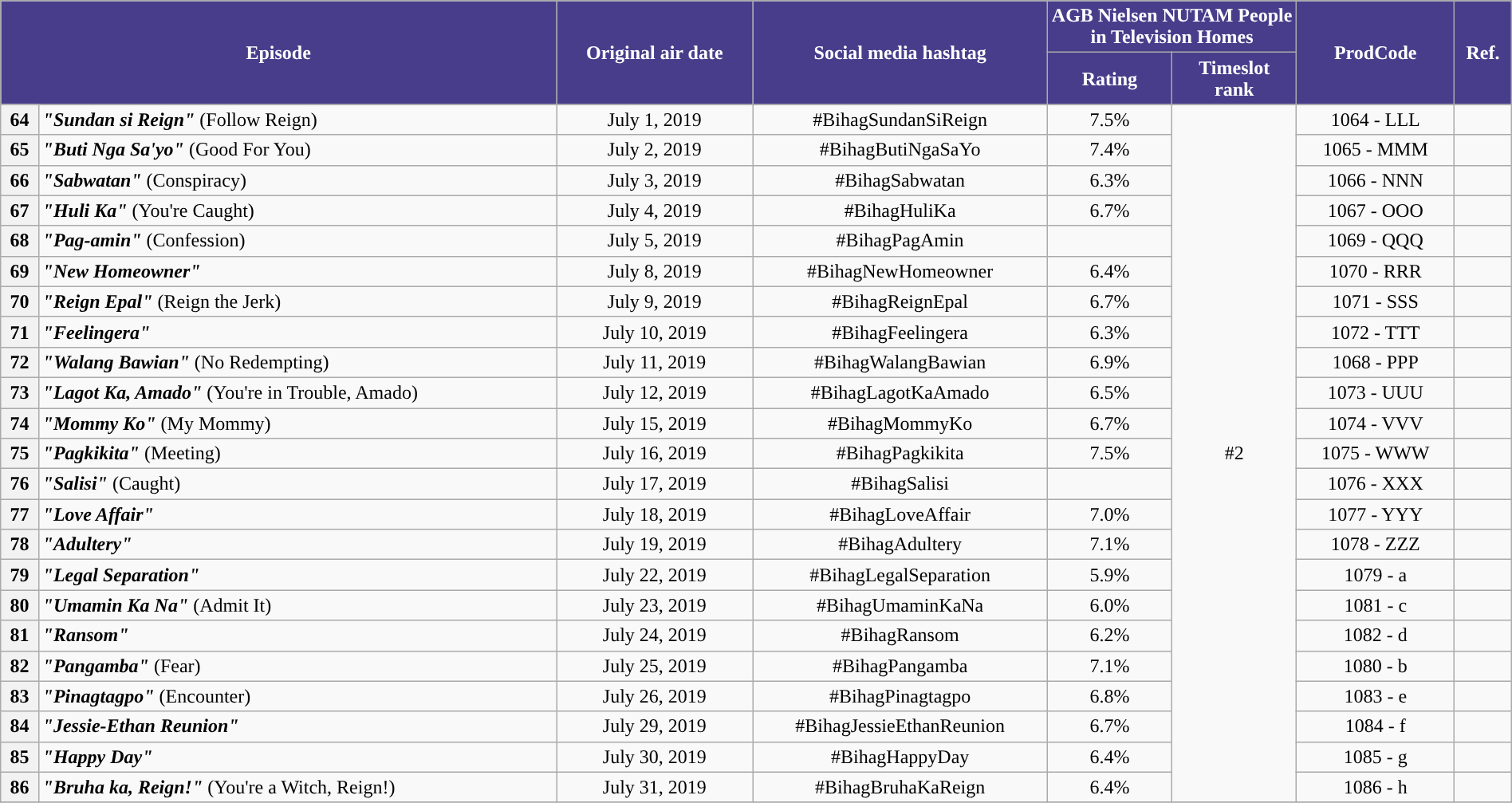<table class="wikitable" style="text-align:center; font-size:100%; line-height:18px;" width="100%">
<tr>
<th style="background-color:#483D8B; color:#ffffff;" colspan="2" rowspan="2">Episode</th>
<th style="background-color:#483D8B; color:white" rowspan="2">Original air date</th>
<th style="background-color:#483D8B; color:white" rowspan="2">Social media hashtag</th>
<th style="background-color:#483D8B; color:#ffffff;" colspan="2">AGB Nielsen NUTAM People in Television Homes</th>
<th style="background-color:#483D8B; color:#ffffff;" rowspan="2">ProdCode</th>
<th style="background-color:#483D8B;  color:#ffffff;" rowspan="2">Ref.</th>
</tr>
<tr>
<th style="background-color:#483D8B; width:75px; color:#ffffff;">Rating</th>
<th style="background-color:#483D8B;  width:75px; color:#ffffff;">Timeslot<br>rank</th>
</tr>
<tr>
<th>64</th>
<td style="text-align: left;"><strong><em>"Sundan si Reign"</em></strong> (Follow Reign)</td>
<td>July 1, 2019</td>
<td>#BihagSundanSiReign</td>
<td>7.5%</td>
<td rowspan="23">#2</td>
<td>1064 - LLL</td>
<td></td>
</tr>
<tr>
<th>65</th>
<td style="text-align: left;"><strong><em>"Buti Nga Sa'yo"</em></strong> (Good For You)</td>
<td>July 2, 2019</td>
<td>#BihagButiNgaSaYo</td>
<td>7.4%</td>
<td>1065 - MMM</td>
<td></td>
</tr>
<tr>
<th>66</th>
<td style="text-align: left;"><strong><em>"Sabwatan"</em></strong> (Conspiracy)</td>
<td>July 3, 2019</td>
<td>#BihagSabwatan</td>
<td>6.3%</td>
<td>1066 - NNN</td>
<td></td>
</tr>
<tr>
<th>67</th>
<td style="text-align: left;"><strong><em>"Huli Ka"</em></strong> (You're Caught)</td>
<td>July 4, 2019</td>
<td>#BihagHuliKa</td>
<td>6.7%</td>
<td>1067 - OOO</td>
<td></td>
</tr>
<tr>
<th>68</th>
<td style="text-align: left;"><strong><em>"Pag-amin"</em></strong> (Confession)</td>
<td>July 5, 2019</td>
<td>#BihagPagAmin</td>
<td></td>
<td>1069 - QQQ</td>
<td></td>
</tr>
<tr>
<th>69</th>
<td style="text-align: left;"><strong><em>"New Homeowner"</em></strong></td>
<td>July 8, 2019</td>
<td>#BihagNewHomeowner</td>
<td>6.4%</td>
<td>1070 - RRR</td>
<td></td>
</tr>
<tr>
<th>70</th>
<td style="text-align: left;"><strong><em>"Reign Epal"</em></strong> (Reign the Jerk)</td>
<td>July 9, 2019</td>
<td>#BihagReignEpal</td>
<td>6.7%</td>
<td>1071 - SSS</td>
<td></td>
</tr>
<tr>
<th>71</th>
<td style="text-align: left;"><strong><em>"Feelingera"</em></strong></td>
<td>July 10, 2019</td>
<td>#BihagFeelingera</td>
<td>6.3%</td>
<td>1072 - TTT</td>
<td></td>
</tr>
<tr>
<th>72</th>
<td style="text-align: left;"><strong><em>"Walang Bawian"</em></strong> (No Redempting)</td>
<td>July 11, 2019</td>
<td>#BihagWalangBawian</td>
<td>6.9%</td>
<td>1068 - PPP</td>
<td></td>
</tr>
<tr>
<th>73</th>
<td style="text-align: left;"><strong><em>"Lagot Ka, Amado"</em></strong> (You're in Trouble, Amado)</td>
<td>July 12, 2019</td>
<td>#BihagLagotKaAmado</td>
<td>6.5%</td>
<td>1073 - UUU</td>
<td></td>
</tr>
<tr>
<th>74</th>
<td style="text-align: left;"><strong><em>"Mommy Ko"</em></strong> (My Mommy)</td>
<td>July 15, 2019</td>
<td>#BihagMommyKo</td>
<td>6.7%</td>
<td>1074 - VVV</td>
<td></td>
</tr>
<tr>
<th>75</th>
<td style="text-align: left;"><strong><em>"Pagkikita"</em></strong> (Meeting)</td>
<td>July 16, 2019</td>
<td>#BihagPagkikita</td>
<td>7.5%</td>
<td>1075 - WWW</td>
<td></td>
</tr>
<tr>
<th>76</th>
<td style="text-align: left;"><strong><em>"Salisi"</em></strong> (Caught)</td>
<td>July 17, 2019</td>
<td>#BihagSalisi</td>
<td></td>
<td>1076 - XXX</td>
<td></td>
</tr>
<tr>
<th>77</th>
<td style="text-align: left;"><strong><em>"Love Affair"</em></strong></td>
<td>July 18, 2019</td>
<td>#BihagLoveAffair</td>
<td>7.0%</td>
<td>1077 - YYY</td>
<td></td>
</tr>
<tr>
<th>78</th>
<td style="text-align: left;"><strong><em>"Adultery"</em></strong></td>
<td>July 19, 2019</td>
<td>#BihagAdultery</td>
<td>7.1%</td>
<td>1078 - ZZZ</td>
<td></td>
</tr>
<tr>
<th>79</th>
<td style="text-align: left;"><strong><em>"Legal Separation"</em></strong></td>
<td>July 22, 2019</td>
<td>#BihagLegalSeparation</td>
<td>5.9%</td>
<td>1079 - a</td>
<td></td>
</tr>
<tr>
<th>80</th>
<td style="text-align: left;"><strong><em>"Umamin Ka Na"</em></strong> (Admit It)</td>
<td>July 23, 2019</td>
<td>#BihagUmaminKaNa</td>
<td>6.0%</td>
<td>1081 - c</td>
<td></td>
</tr>
<tr>
<th>81</th>
<td style="text-align: left;"><strong><em>"Ransom"</em></strong></td>
<td>July 24, 2019</td>
<td>#BihagRansom</td>
<td>6.2%</td>
<td>1082 - d</td>
<td></td>
</tr>
<tr>
<th>82</th>
<td style="text-align: left;"><strong><em>"Pangamba"</em></strong> (Fear)</td>
<td>July 25, 2019</td>
<td>#BihagPangamba</td>
<td>7.1%</td>
<td>1080 - b</td>
<td></td>
</tr>
<tr>
<th>83</th>
<td style="text-align: left;"><strong><em>"Pinagtagpo"</em></strong> (Encounter)</td>
<td>July 26, 2019</td>
<td>#BihagPinagtagpo</td>
<td>6.8%</td>
<td>1083 - e</td>
<td></td>
</tr>
<tr>
<th>84</th>
<td style="text-align: left;"><strong><em>"Jessie-Ethan Reunion"</em></strong></td>
<td>July 29, 2019</td>
<td>#BihagJessieEthanReunion</td>
<td>6.7%</td>
<td>1084 - f</td>
<td></td>
</tr>
<tr>
<th>85</th>
<td style="text-align: left;"><strong><em>"Happy Day"</em></strong></td>
<td>July 30, 2019</td>
<td>#BihagHappyDay</td>
<td>6.4%</td>
<td>1085 - g</td>
<td></td>
</tr>
<tr>
<th>86</th>
<td style="text-align: left;"><strong><em>"Bruha ka, Reign!"</em></strong> (You're a Witch, Reign!)</td>
<td>July 31, 2019</td>
<td>#BihagBruhaKaReign</td>
<td>6.4%</td>
<td>1086 - h</td>
<td></td>
</tr>
<tr>
</tr>
</table>
